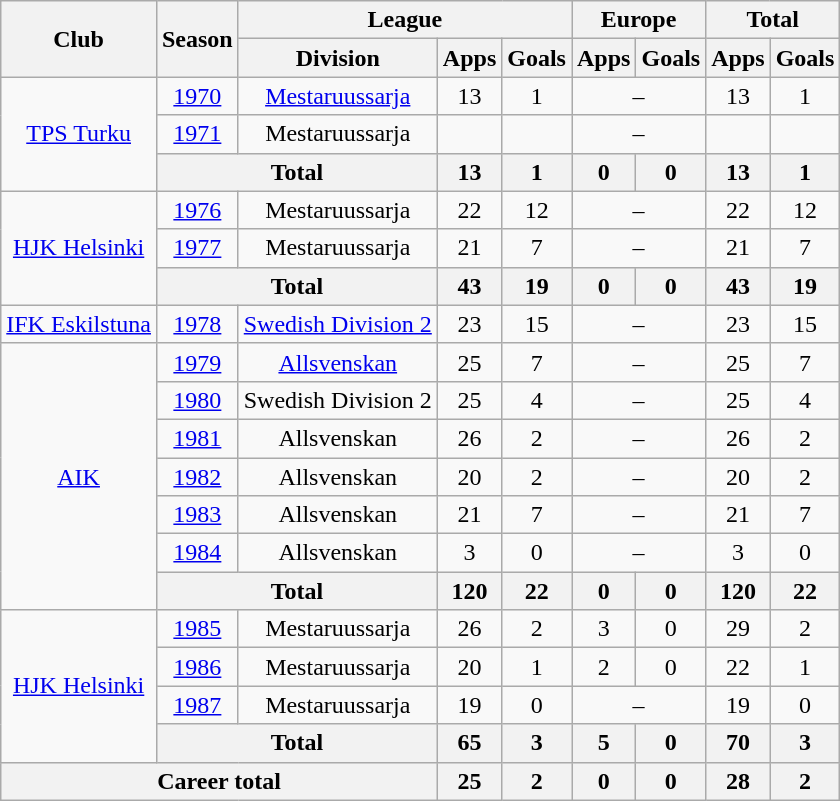<table class="wikitable" style="text-align:center">
<tr>
<th rowspan="2">Club</th>
<th rowspan="2">Season</th>
<th colspan="3">League</th>
<th colspan="2">Europe</th>
<th colspan="2">Total</th>
</tr>
<tr>
<th>Division</th>
<th>Apps</th>
<th>Goals</th>
<th>Apps</th>
<th>Goals</th>
<th>Apps</th>
<th>Goals</th>
</tr>
<tr>
<td rowspan=3><a href='#'>TPS Turku</a></td>
<td><a href='#'>1970</a></td>
<td><a href='#'>Mestaruussarja</a></td>
<td>13</td>
<td>1</td>
<td colspan=2>–</td>
<td>13</td>
<td>1</td>
</tr>
<tr>
<td><a href='#'>1971</a></td>
<td>Mestaruussarja</td>
<td></td>
<td></td>
<td colspan=2>–</td>
<td></td>
<td></td>
</tr>
<tr>
<th colspan=2>Total</th>
<th>13</th>
<th>1</th>
<th>0</th>
<th>0</th>
<th>13</th>
<th>1</th>
</tr>
<tr>
<td rowspan=3><a href='#'>HJK Helsinki</a></td>
<td><a href='#'>1976</a></td>
<td>Mestaruussarja</td>
<td>22</td>
<td>12</td>
<td colspan=2>–</td>
<td>22</td>
<td>12</td>
</tr>
<tr>
<td><a href='#'>1977</a></td>
<td>Mestaruussarja</td>
<td>21</td>
<td>7</td>
<td colspan=2>–</td>
<td>21</td>
<td>7</td>
</tr>
<tr>
<th colspan=2>Total</th>
<th>43</th>
<th>19</th>
<th>0</th>
<th>0</th>
<th>43</th>
<th>19</th>
</tr>
<tr>
<td><a href='#'>IFK Eskilstuna</a></td>
<td><a href='#'>1978</a></td>
<td><a href='#'>Swedish Division 2</a></td>
<td>23</td>
<td>15</td>
<td colspan=2>–</td>
<td>23</td>
<td>15</td>
</tr>
<tr>
<td rowspan=7><a href='#'>AIK</a></td>
<td><a href='#'>1979</a></td>
<td><a href='#'>Allsvenskan</a></td>
<td>25</td>
<td>7</td>
<td colspan=2>–</td>
<td>25</td>
<td>7</td>
</tr>
<tr>
<td><a href='#'>1980</a></td>
<td>Swedish Division 2</td>
<td>25</td>
<td>4</td>
<td colspan=2>–</td>
<td>25</td>
<td>4</td>
</tr>
<tr>
<td><a href='#'>1981</a></td>
<td>Allsvenskan</td>
<td>26</td>
<td>2</td>
<td colspan=2>–</td>
<td>26</td>
<td>2</td>
</tr>
<tr>
<td><a href='#'>1982</a></td>
<td>Allsvenskan</td>
<td>20</td>
<td>2</td>
<td colspan=2>–</td>
<td>20</td>
<td>2</td>
</tr>
<tr>
<td><a href='#'>1983</a></td>
<td>Allsvenskan</td>
<td>21</td>
<td>7</td>
<td colspan=2>–</td>
<td>21</td>
<td>7</td>
</tr>
<tr>
<td><a href='#'>1984</a></td>
<td>Allsvenskan</td>
<td>3</td>
<td>0</td>
<td colspan=2>–</td>
<td>3</td>
<td>0</td>
</tr>
<tr>
<th colspan=2>Total</th>
<th>120</th>
<th>22</th>
<th>0</th>
<th>0</th>
<th>120</th>
<th>22</th>
</tr>
<tr>
<td rowspan=4><a href='#'>HJK Helsinki</a></td>
<td><a href='#'>1985</a></td>
<td>Mestaruussarja</td>
<td>26</td>
<td>2</td>
<td>3</td>
<td>0</td>
<td>29</td>
<td>2</td>
</tr>
<tr>
<td><a href='#'>1986</a></td>
<td>Mestaruussarja</td>
<td>20</td>
<td>1</td>
<td>2</td>
<td>0</td>
<td>22</td>
<td>1</td>
</tr>
<tr>
<td><a href='#'>1987</a></td>
<td>Mestaruussarja</td>
<td>19</td>
<td>0</td>
<td colspan=2>–</td>
<td>19</td>
<td>0</td>
</tr>
<tr>
<th colspan=2>Total</th>
<th>65</th>
<th>3</th>
<th>5</th>
<th>0</th>
<th>70</th>
<th>3</th>
</tr>
<tr>
<th colspan="3">Career total</th>
<th>25</th>
<th>2</th>
<th>0</th>
<th>0</th>
<th>28</th>
<th>2</th>
</tr>
</table>
